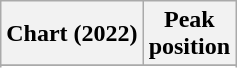<table class="wikitable sortable plainrowheaders" style="text-align:center">
<tr>
<th scope="col">Chart (2022)</th>
<th scope="col">Peak<br>position</th>
</tr>
<tr>
</tr>
<tr>
</tr>
<tr>
</tr>
<tr>
</tr>
<tr>
</tr>
<tr>
</tr>
<tr>
</tr>
<tr>
</tr>
<tr>
</tr>
<tr>
</tr>
<tr>
</tr>
<tr>
</tr>
<tr>
</tr>
<tr>
</tr>
<tr>
</tr>
<tr>
</tr>
<tr>
</tr>
<tr>
</tr>
<tr>
</tr>
<tr>
</tr>
<tr>
</tr>
<tr>
</tr>
<tr>
</tr>
<tr>
</tr>
<tr>
</tr>
<tr>
</tr>
</table>
